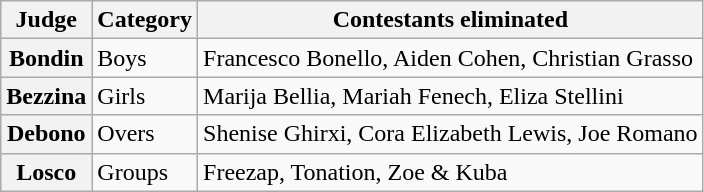<table class="wikitable plainrowheaders">
<tr>
<th>Judge</th>
<th>Category</th>
<th>Contestants eliminated</th>
</tr>
<tr>
<th scope="row">Bondin</th>
<td>Boys</td>
<td>Francesco Bonello, Aiden Cohen, Christian Grasso</td>
</tr>
<tr>
<th scope="row">Bezzina</th>
<td>Girls</td>
<td>Marija Bellia, Mariah Fenech, Eliza Stellini</td>
</tr>
<tr>
<th scope="row">Debono</th>
<td>Overs</td>
<td>Shenise Ghirxi, Cora Elizabeth Lewis, Joe Romano</td>
</tr>
<tr>
<th scope="row">Losco</th>
<td>Groups</td>
<td>Freezap, Tonation, Zoe & Kuba</td>
</tr>
</table>
